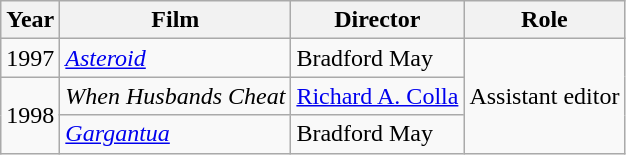<table class="wikitable">
<tr>
<th>Year</th>
<th>Film</th>
<th>Director</th>
<th>Role</th>
</tr>
<tr>
<td>1997</td>
<td><em><a href='#'>Asteroid</a></em></td>
<td>Bradford May</td>
<td rowspan=3>Assistant editor</td>
</tr>
<tr>
<td rowspan=2>1998</td>
<td><em>When Husbands Cheat</em></td>
<td><a href='#'>Richard A. Colla</a></td>
</tr>
<tr>
<td><em><a href='#'>Gargantua</a></em></td>
<td>Bradford May</td>
</tr>
</table>
